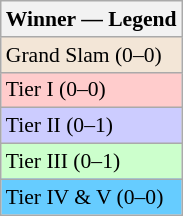<table class=wikitable style=font-size:90%>
<tr>
<th>Winner — Legend</th>
</tr>
<tr>
<td style="background:#f3e6d7;">Grand Slam (0–0)</td>
</tr>
<tr>
<td style="background:#fcc;">Tier I (0–0)</td>
</tr>
<tr>
<td style="background:#ccf;">Tier II (0–1)</td>
</tr>
<tr>
<td style="background:#cfc;">Tier III (0–1)</td>
</tr>
<tr>
<td style="background:#6cf;">Tier IV & V (0–0)</td>
</tr>
</table>
